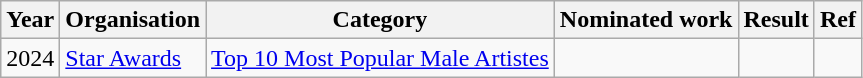<table class="wikitable sortable">
<tr>
<th>Year</th>
<th>Organisation</th>
<th>Category</th>
<th>Nominated work</th>
<th>Result</th>
<th class="unsortable">Ref</th>
</tr>
<tr>
<td rowspan="3">2024</td>
<td><a href='#'>Star Awards</a></td>
<td><a href='#'>Top 10 Most Popular Male Artistes</a></td>
<td></td>
<td></td>
<td></td>
</tr>
</table>
